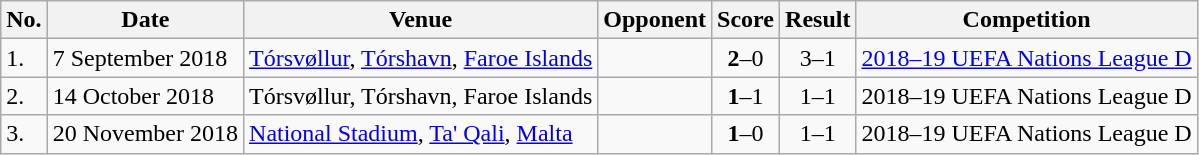<table class="wikitable" style="font-size:100%;">
<tr>
<th>No.</th>
<th>Date</th>
<th>Venue</th>
<th>Opponent</th>
<th>Score</th>
<th>Result</th>
<th>Competition</th>
</tr>
<tr>
<td>1.</td>
<td>7 September 2018</td>
<td><a href='#'>Tórsvøllur</a>, <a href='#'>Tórshavn</a>, <a href='#'>Faroe Islands</a></td>
<td></td>
<td align=center><strong>2</strong>–0</td>
<td align=center>3–1</td>
<td><a href='#'>2018–19 UEFA Nations League D</a></td>
</tr>
<tr>
<td>2.</td>
<td>14 October 2018</td>
<td>Tórsvøllur, Tórshavn, Faroe Islands</td>
<td></td>
<td align=center><strong>1</strong>–1</td>
<td align=center>1–1</td>
<td>2018–19 UEFA Nations League D</td>
</tr>
<tr>
<td>3.</td>
<td>20 November 2018</td>
<td><a href='#'>National Stadium</a>, <a href='#'>Ta' Qali</a>, <a href='#'>Malta</a></td>
<td></td>
<td align=center><strong>1</strong>–0</td>
<td align=center>1–1</td>
<td>2018–19 UEFA Nations League D</td>
</tr>
</table>
